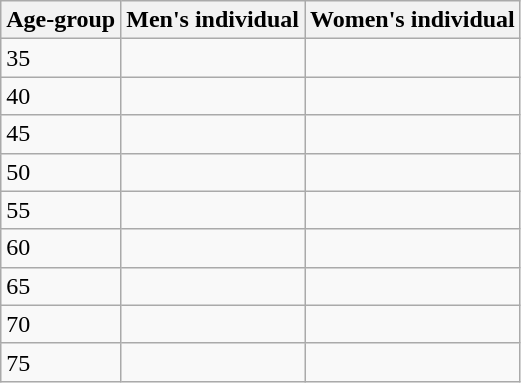<table class=wikitable>
<tr>
<th>Age-group</th>
<th>Men's individual</th>
<th>Women's individual</th>
</tr>
<tr>
<td>35</td>
<td></td>
<td></td>
</tr>
<tr>
<td>40</td>
<td></td>
<td></td>
</tr>
<tr>
<td>45</td>
<td></td>
<td></td>
</tr>
<tr>
<td>50</td>
<td></td>
<td></td>
</tr>
<tr>
<td>55</td>
<td></td>
<td></td>
</tr>
<tr>
<td>60</td>
<td></td>
<td></td>
</tr>
<tr>
<td>65</td>
<td></td>
<td></td>
</tr>
<tr>
<td>70</td>
<td></td>
<td></td>
</tr>
<tr>
<td>75</td>
<td></td>
<td></td>
</tr>
</table>
